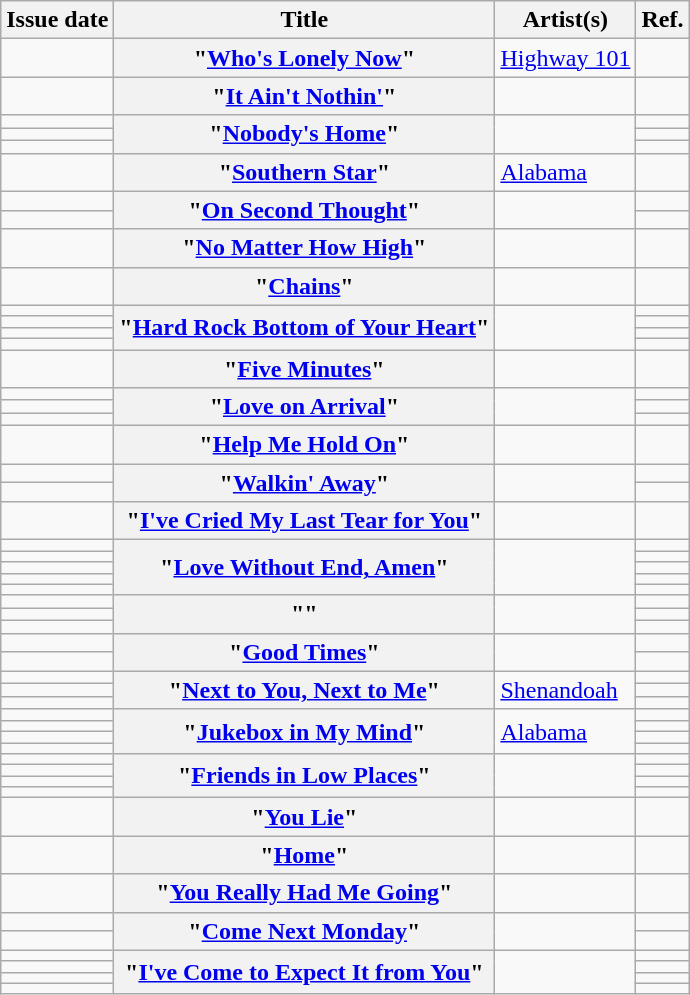<table class="wikitable sortable plainrowheaders">
<tr>
<th scope=col>Issue date</th>
<th scope=col>Title</th>
<th scope=col>Artist(s)</th>
<th scope=col class=unsortable>Ref.</th>
</tr>
<tr>
<td></td>
<th scope="row">"<a href='#'>Who's Lonely Now</a>"</th>
<td><a href='#'>Highway 101</a></td>
<td style="text-align: center;"></td>
</tr>
<tr>
<td></td>
<th scope="row">"<a href='#'>It Ain't Nothin'</a>"</th>
<td></td>
<td style="text-align: center;"></td>
</tr>
<tr>
<td></td>
<th scope="row" rowspan="3">"<a href='#'>Nobody's Home</a>"</th>
<td rowspan="3"></td>
<td style="text-align: center;"></td>
</tr>
<tr>
<td></td>
<td style="text-align: center;"></td>
</tr>
<tr>
<td></td>
<td style="text-align: center;"></td>
</tr>
<tr>
<td></td>
<th scope="row">"<a href='#'>Southern Star</a>"</th>
<td><a href='#'>Alabama</a></td>
<td style="text-align: center;"></td>
</tr>
<tr>
<td></td>
<th scope="row" rowspan="2">"<a href='#'>On Second Thought</a>"</th>
<td rowspan="2"></td>
<td style="text-align: center;"></td>
</tr>
<tr>
<td></td>
<td style="text-align: center;"></td>
</tr>
<tr>
<td></td>
<th scope="row">"<a href='#'>No Matter How High</a>"</th>
<td></td>
<td style="text-align: center;"></td>
</tr>
<tr>
<td></td>
<th scope="row">"<a href='#'>Chains</a>"</th>
<td></td>
<td style="text-align: center;"></td>
</tr>
<tr>
<td></td>
<th scope="row" rowspan="4">"<a href='#'>Hard Rock Bottom of Your Heart</a>"</th>
<td rowspan="4"></td>
<td style="text-align: center;"></td>
</tr>
<tr>
<td></td>
<td style="text-align: center;"></td>
</tr>
<tr>
<td></td>
<td style="text-align: center;"></td>
</tr>
<tr>
<td></td>
<td style="text-align: center;"></td>
</tr>
<tr>
<td></td>
<th scope="row">"<a href='#'>Five Minutes</a>"</th>
<td></td>
<td style="text-align: center;"></td>
</tr>
<tr>
<td></td>
<th scope="row" rowspan="3">"<a href='#'>Love on Arrival</a>"</th>
<td rowspan="3"></td>
<td style="text-align: center;"></td>
</tr>
<tr>
<td></td>
<td style="text-align: center;"></td>
</tr>
<tr>
<td></td>
<td style="text-align: center;"></td>
</tr>
<tr>
<td></td>
<th scope="row">"<a href='#'>Help Me Hold On</a>"</th>
<td></td>
<td style="text-align: center;"></td>
</tr>
<tr>
<td></td>
<th scope="row" rowspan="2">"<a href='#'>Walkin' Away</a>"</th>
<td rowspan="2"></td>
<td style="text-align: center;"></td>
</tr>
<tr>
<td></td>
<td style="text-align: center;"></td>
</tr>
<tr>
<td></td>
<th scope="row">"<a href='#'>I've Cried My Last Tear for You</a>"</th>
<td></td>
<td style="text-align: center;"></td>
</tr>
<tr>
<td></td>
<th scope="row" rowspan="5">"<a href='#'>Love Without End, Amen</a>"</th>
<td rowspan="5"></td>
<td style="text-align: center;"></td>
</tr>
<tr>
<td></td>
<td style="text-align: center;"></td>
</tr>
<tr>
<td></td>
<td style="text-align: center;"></td>
</tr>
<tr>
<td></td>
<td style="text-align: center;"></td>
</tr>
<tr>
<td></td>
<td style="text-align: center;"></td>
</tr>
<tr>
<td></td>
<th scope="row" rowspan="3">""</th>
<td rowspan="3"></td>
<td style="text-align: center;"></td>
</tr>
<tr>
<td></td>
<td style="text-align: center;"></td>
</tr>
<tr>
<td></td>
<td style="text-align: center;"></td>
</tr>
<tr>
<td></td>
<th scope="row" rowspan="2">"<a href='#'>Good Times</a>"</th>
<td rowspan="2"></td>
<td style="text-align: center;"></td>
</tr>
<tr>
<td></td>
<td style="text-align: center;"></td>
</tr>
<tr>
<td></td>
<th scope="row" rowspan="3">"<a href='#'>Next to You, Next to Me</a>"</th>
<td rowspan="3"><a href='#'>Shenandoah</a></td>
<td style="text-align: center;"></td>
</tr>
<tr>
<td></td>
<td style="text-align: center;"></td>
</tr>
<tr>
<td></td>
<td style="text-align: center;"></td>
</tr>
<tr>
<td></td>
<th scope="row" rowspan="4">"<a href='#'>Jukebox in My Mind</a>"</th>
<td rowspan="4"><a href='#'>Alabama</a></td>
<td style="text-align: center;"></td>
</tr>
<tr>
<td></td>
<td style="text-align: center;"></td>
</tr>
<tr>
<td></td>
<td style="text-align: center;"></td>
</tr>
<tr>
<td></td>
<td style="text-align: center;"></td>
</tr>
<tr>
<td></td>
<th scope="row" rowspan="4">"<a href='#'>Friends in Low Places</a>"</th>
<td rowspan="4"></td>
<td style="text-align: center;"></td>
</tr>
<tr>
<td></td>
<td style="text-align: center;"></td>
</tr>
<tr>
<td></td>
<td style="text-align: center;"></td>
</tr>
<tr>
<td></td>
<td style="text-align: center;"></td>
</tr>
<tr>
<td></td>
<th scope="row">"<a href='#'>You Lie</a>"</th>
<td></td>
<td style="text-align: center;"></td>
</tr>
<tr>
<td></td>
<th scope="row">"<a href='#'>Home</a>"</th>
<td></td>
<td style="text-align: center;"></td>
</tr>
<tr>
<td></td>
<th scope="row">"<a href='#'>You Really Had Me Going</a>"</th>
<td></td>
<td style="text-align: center;"></td>
</tr>
<tr>
<td></td>
<th scope="row" rowspan="2">"<a href='#'>Come Next Monday</a>"</th>
<td rowspan="2"></td>
<td style="text-align: center;"></td>
</tr>
<tr>
<td></td>
<td style="text-align: center;"></td>
</tr>
<tr>
<td></td>
<th scope="row" rowspan="4">"<a href='#'>I've Come to Expect It from You</a>"</th>
<td rowspan="4"></td>
<td style="text-align: center;"></td>
</tr>
<tr>
<td></td>
<td style="text-align: center;"></td>
</tr>
<tr>
<td></td>
<td style="text-align: center;"></td>
</tr>
<tr>
<td></td>
<td style="text-align: center;"></td>
</tr>
</table>
